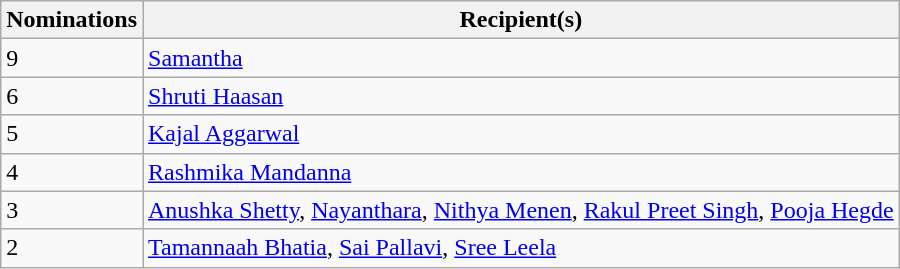<table class="wikitable">
<tr>
<th>Nominations</th>
<th>Recipient(s)</th>
</tr>
<tr>
<td>9</td>
<td><a href='#'>Samantha</a></td>
</tr>
<tr>
<td>6</td>
<td><a href='#'>Shruti Haasan</a></td>
</tr>
<tr>
<td>5</td>
<td><a href='#'>Kajal Aggarwal</a></td>
</tr>
<tr>
<td>4</td>
<td><a href='#'>Rashmika Mandanna</a></td>
</tr>
<tr>
<td>3</td>
<td><a href='#'>Anushka Shetty</a>, <a href='#'>Nayanthara</a>, <a href='#'>Nithya Menen</a>, <a href='#'>Rakul Preet Singh</a>, <a href='#'>Pooja Hegde</a></td>
</tr>
<tr>
<td>2</td>
<td><a href='#'>Tamannaah Bhatia</a>, <a href='#'>Sai Pallavi</a>, <a href='#'>Sree Leela</a></td>
</tr>
</table>
